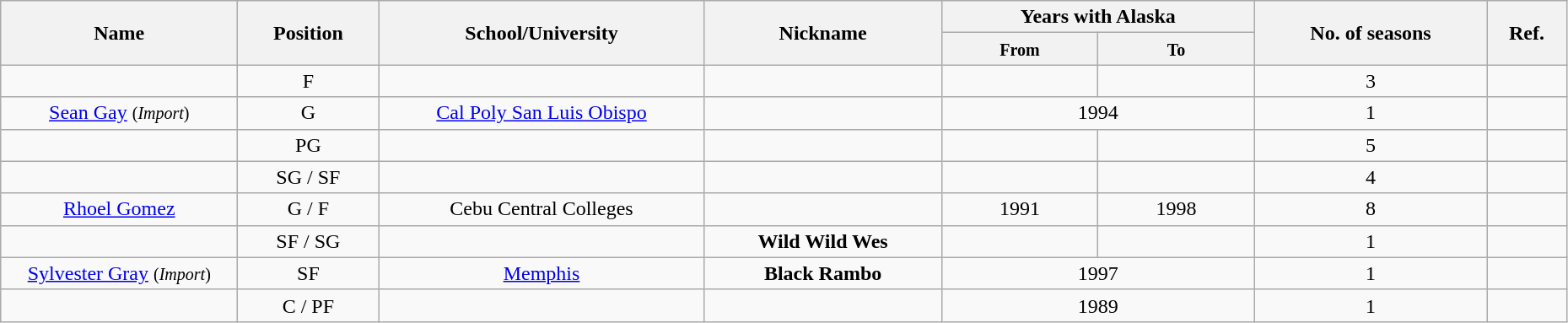<table class="wikitable sortable" style="text-align:center" width="98%">
<tr>
<th style="width:180px;" rowspan="2">Name</th>
<th rowspan="2">Position</th>
<th style="width:250px;" rowspan="2">School/University</th>
<th style="width:180px;" rowspan="2">Nickname</th>
<th style="width:180px; text-align:center;" colspan="2">Years with Alaska</th>
<th rowspan="2">No. of seasons</th>
<th rowspan="2"; class=unsortable>Ref.</th>
</tr>
<tr>
<th style="width:10%; text-align:center;"><small>From</small></th>
<th style="width:10%; text-align:center;"><small>To</small></th>
</tr>
<tr>
<td></td>
<td>F</td>
<td></td>
<td></td>
<td></td>
<td></td>
<td>3</td>
<td></td>
</tr>
<tr>
<td><a href='#'>Sean Gay</a> <small>(<em>Import</em>)</small></td>
<td>G</td>
<td><a href='#'>Cal Poly San Luis Obispo</a></td>
<td></td>
<td colspan="2">1994</td>
<td>1</td>
<td></td>
</tr>
<tr>
<td></td>
<td>PG</td>
<td></td>
<td></td>
<td></td>
<td></td>
<td>5</td>
<td></td>
</tr>
<tr>
<td></td>
<td>SG / SF</td>
<td></td>
<td></td>
<td></td>
<td></td>
<td>4</td>
<td></td>
</tr>
<tr>
<td><a href='#'>Rhoel Gomez</a></td>
<td>G / F</td>
<td>Cebu Central Colleges</td>
<td></td>
<td>1991</td>
<td>1998</td>
<td>8</td>
<td></td>
</tr>
<tr>
<td></td>
<td>SF / SG</td>
<td></td>
<td><strong>Wild Wild Wes</strong></td>
<td></td>
<td></td>
<td>1</td>
<td></td>
</tr>
<tr>
<td><a href='#'>Sylvester Gray</a> <small>(<em>Import</em>)</small></td>
<td>SF</td>
<td><a href='#'>Memphis</a></td>
<td><strong>Black Rambo</strong></td>
<td colspan="2">1997</td>
<td>1</td>
<td></td>
</tr>
<tr>
<td></td>
<td>C / PF</td>
<td></td>
<td></td>
<td colspan="2">1989</td>
<td>1</td>
<td></td>
</tr>
</table>
